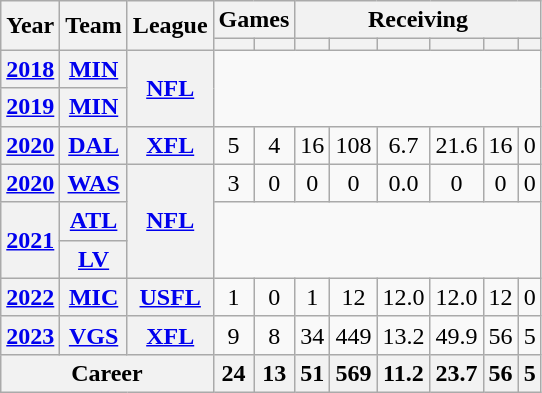<table class="wikitable" style="text-align:center;">
<tr>
<th rowspan="2">Year</th>
<th rowspan="2">Team</th>
<th rowspan="2">League</th>
<th colspan="2">Games</th>
<th colspan="6">Receiving</th>
</tr>
<tr>
<th></th>
<th></th>
<th></th>
<th></th>
<th></th>
<th></th>
<th></th>
<th></th>
</tr>
<tr>
<th><a href='#'>2018</a></th>
<th><a href='#'>MIN</a></th>
<th rowspan="2"><a href='#'>NFL</a></th>
<td colspan="8" rowspan="2"></td>
</tr>
<tr>
<th><a href='#'>2019</a></th>
<th><a href='#'>MIN</a></th>
</tr>
<tr>
<th><a href='#'>2020</a></th>
<th><a href='#'>DAL</a></th>
<th><a href='#'>XFL</a></th>
<td>5</td>
<td>4</td>
<td>16</td>
<td>108</td>
<td>6.7</td>
<td>21.6</td>
<td>16</td>
<td>0</td>
</tr>
<tr>
<th><a href='#'>2020</a></th>
<th><a href='#'>WAS</a></th>
<th rowspan="3"><a href='#'>NFL</a></th>
<td>3</td>
<td>0</td>
<td>0</td>
<td>0</td>
<td>0.0</td>
<td>0</td>
<td>0</td>
<td>0</td>
</tr>
<tr>
<th rowspan="2"><a href='#'>2021</a></th>
<th><a href='#'>ATL</a></th>
<td colspan="8" rowspan="2"></td>
</tr>
<tr>
<th><a href='#'>LV</a></th>
</tr>
<tr>
<th><a href='#'>2022</a></th>
<th><a href='#'>MIC</a></th>
<th><a href='#'>USFL</a></th>
<td>1</td>
<td>0</td>
<td>1</td>
<td>12</td>
<td>12.0</td>
<td>12.0</td>
<td>12</td>
<td>0</td>
</tr>
<tr>
<th><a href='#'>2023</a></th>
<th><a href='#'>VGS</a></th>
<th><a href='#'>XFL</a></th>
<td>9</td>
<td>8</td>
<td>34</td>
<td>449</td>
<td>13.2</td>
<td>49.9</td>
<td>56</td>
<td>5</td>
</tr>
<tr>
<th colspan="3">Career</th>
<th>24</th>
<th>13</th>
<th>51</th>
<th>569</th>
<th>11.2</th>
<th>23.7</th>
<th>56</th>
<th>5</th>
</tr>
</table>
